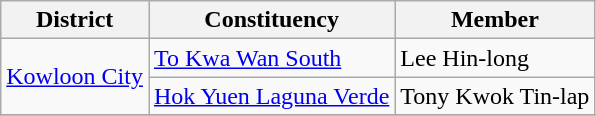<table class="wikitable" style="text-align:left;">
<tr>
<th>District</th>
<th>Constituency</th>
<th>Member</th>
</tr>
<tr>
<td rowspan=2><a href='#'>Kowloon City</a></td>
<td><a href='#'>To Kwa Wan South</a></td>
<td>Lee Hin-long</td>
</tr>
<tr>
<td><a href='#'>Hok Yuen Laguna Verde</a></td>
<td>Tony Kwok Tin-lap</td>
</tr>
<tr>
</tr>
</table>
